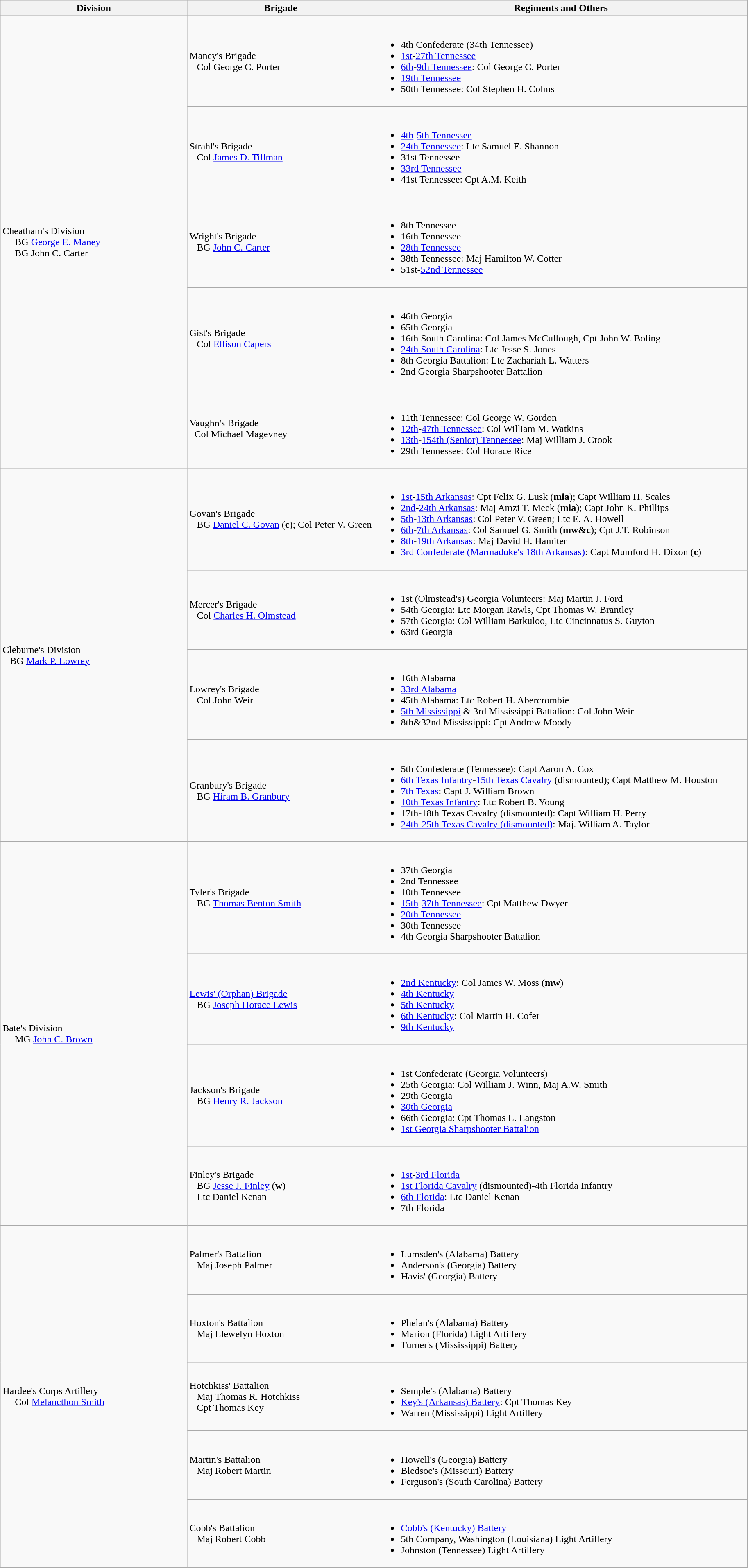<table class="wikitable">
<tr>
<th width="25%">Division</th>
<th width="25%">Brigade</th>
<th>Regiments and Others</th>
</tr>
<tr>
<td rowspan="5">Cheatham's Division<br>     BG <a href='#'>George E. Maney</a><br>
     BG John C. Carter</td>
<td>Maney's Brigade<br>   Col George C. Porter</td>
<td><br><ul><li>4th Confederate (34th Tennessee)</li><li><a href='#'>1st</a>-<a href='#'>27th Tennessee</a></li><li><a href='#'>6th</a>-<a href='#'>9th Tennessee</a>: Col George C. Porter</li><li><a href='#'>19th Tennessee</a></li><li>50th Tennessee: Col Stephen H. Colms</li></ul></td>
</tr>
<tr>
<td>Strahl's Brigade<br>   Col <a href='#'>James D. Tillman</a></td>
<td><br><ul><li><a href='#'>4th</a>-<a href='#'>5th Tennessee</a></li><li><a href='#'>24th Tennessee</a>: Ltc Samuel E. Shannon</li><li>31st Tennessee</li><li><a href='#'>33rd Tennessee</a></li><li>41st Tennessee: Cpt A.M. Keith</li></ul></td>
</tr>
<tr>
<td>Wright's Brigade<br>   BG <a href='#'>John C. Carter</a></td>
<td><br><ul><li>8th Tennessee</li><li>16th Tennessee</li><li><a href='#'>28th Tennessee</a></li><li>38th Tennessee: Maj Hamilton W. Cotter</li><li>51st-<a href='#'>52nd Tennessee</a></li></ul></td>
</tr>
<tr>
<td>Gist's Brigade<br>   Col <a href='#'>Ellison Capers</a></td>
<td><br><ul><li>46th Georgia</li><li>65th Georgia</li><li>16th South Carolina: Col James McCullough, Cpt John W. Boling</li><li><a href='#'>24th South Carolina</a>: Ltc Jesse S. Jones</li><li>8th Georgia Battalion: Ltc Zachariah L. Watters</li><li>2nd Georgia Sharpshooter Battalion</li></ul></td>
</tr>
<tr>
<td>Vaughn's Brigade<br>  Col Michael Magevney</td>
<td><br><ul><li>11th Tennessee: Col George W. Gordon</li><li><a href='#'>12th</a>-<a href='#'>47th Tennessee</a>: Col William M. Watkins</li><li><a href='#'>13th</a>-<a href='#'>154th (Senior) Tennessee</a>: Maj William J. Crook</li><li>29th Tennessee: Col Horace Rice</li></ul></td>
</tr>
<tr>
<td rowspan="4">Cleburne's Division<br>   BG <a href='#'>Mark P. Lowrey</a></td>
<td>Govan's Brigade<br>   BG <a href='#'>Daniel C. Govan</a> (<strong>c</strong>); Col Peter V. Green</td>
<td><br><ul><li><a href='#'>1st</a>-<a href='#'>15th Arkansas</a>: Cpt Felix G. Lusk (<strong>mia</strong>); Capt William H. Scales</li><li><a href='#'>2nd</a>-<a href='#'>24th Arkansas</a>: Maj Amzi T. Meek (<strong>mia</strong>); Capt John K. Phillips</li><li><a href='#'>5th</a>-<a href='#'>13th Arkansas</a>: Col Peter V. Green; Ltc E. A. Howell</li><li><a href='#'>6th</a>-<a href='#'>7th Arkansas</a>: Col Samuel G. Smith (<strong>mw&c</strong>); Cpt J.T. Robinson</li><li><a href='#'>8th</a>-<a href='#'>19th Arkansas</a>: Maj David H. Hamiter</li><li><a href='#'>3rd Confederate (Marmaduke's 18th Arkansas)</a>: Capt Mumford H. Dixon (<strong>c</strong>)</li></ul></td>
</tr>
<tr>
<td>Mercer's Brigade<br>   Col <a href='#'>Charles H. Olmstead</a></td>
<td><br><ul><li>1st (Olmstead's) Georgia Volunteers: Maj Martin J. Ford</li><li>54th Georgia: Ltc Morgan Rawls, Cpt Thomas W. Brantley</li><li>57th Georgia: Col William Barkuloo, Ltc Cincinnatus S. Guyton</li><li>63rd Georgia</li></ul></td>
</tr>
<tr>
<td>Lowrey's Brigade<br>   Col John Weir</td>
<td><br><ul><li>16th Alabama</li><li><a href='#'>33rd Alabama</a></li><li>45th Alabama: Ltc Robert H. Abercrombie</li><li><a href='#'>5th Mississippi</a> & 3rd Mississippi Battalion: Col John Weir</li><li>8th&32nd Mississippi: Cpt Andrew Moody</li></ul></td>
</tr>
<tr>
<td>Granbury's Brigade<br>   BG <a href='#'>Hiram B. Granbury</a></td>
<td><br><ul><li>5th Confederate (Tennessee): Capt Aaron A. Cox</li><li><a href='#'>6th Texas Infantry</a>-<a href='#'>15th Texas Cavalry</a> (dismounted); Capt Matthew M. Houston</li><li><a href='#'>7th Texas</a>: Capt J. William Brown</li><li><a href='#'>10th Texas Infantry</a>: Ltc Robert B. Young</li><li>17th-18th Texas Cavalry (dismounted): Capt William H. Perry</li><li><a href='#'>24th-25th Texas Cavalry (dismounted)</a>: Maj. William A. Taylor</li></ul></td>
</tr>
<tr>
<td rowspan="4">Bate's Division<br>     MG <a href='#'>John C. Brown</a></td>
<td>Tyler's Brigade<br>   BG <a href='#'>Thomas Benton Smith</a></td>
<td><br><ul><li>37th Georgia</li><li>2nd Tennessee</li><li>10th Tennessee</li><li><a href='#'>15th</a>-<a href='#'>37th Tennessee</a>: Cpt Matthew Dwyer</li><li><a href='#'>20th Tennessee</a></li><li>30th Tennessee</li><li>4th Georgia Sharpshooter Battalion</li></ul></td>
</tr>
<tr>
<td><a href='#'>Lewis' (Orphan) Brigade</a><br>   BG <a href='#'>Joseph Horace Lewis</a></td>
<td><br><ul><li><a href='#'>2nd Kentucky</a>: Col James W. Moss (<strong>mw</strong>)</li><li><a href='#'>4th Kentucky</a></li><li><a href='#'>5th Kentucky</a></li><li><a href='#'>6th Kentucky</a>: Col Martin H. Cofer</li><li><a href='#'>9th Kentucky</a></li></ul></td>
</tr>
<tr>
<td>Jackson's Brigade<br>   BG <a href='#'>Henry R. Jackson</a></td>
<td><br><ul><li>1st Confederate (Georgia Volunteers)</li><li>25th Georgia: Col William J. Winn, Maj A.W. Smith</li><li>29th Georgia</li><li><a href='#'>30th Georgia</a></li><li>66th Georgia: Cpt Thomas L. Langston</li><li><a href='#'>1st Georgia Sharpshooter Battalion</a></li></ul></td>
</tr>
<tr>
<td>Finley's Brigade<br>   BG <a href='#'>Jesse J. Finley</a> (<strong>w</strong>)<br>   Ltc Daniel Kenan</td>
<td><br><ul><li><a href='#'>1st</a>-<a href='#'>3rd Florida</a></li><li><a href='#'>1st Florida Cavalry</a> (dismounted)-4th Florida Infantry</li><li><a href='#'>6th Florida</a>: Ltc Daniel Kenan</li><li>7th Florida</li></ul></td>
</tr>
<tr>
<td rowspan="5">Hardee's Corps Artillery<br>     Col <a href='#'>Melancthon Smith</a></td>
<td>Palmer's Battalion<br>   Maj Joseph Palmer</td>
<td><br><ul><li>Lumsden's (Alabama) Battery</li><li>Anderson's (Georgia) Battery</li><li>Havis' (Georgia) Battery</li></ul></td>
</tr>
<tr>
<td>Hoxton's Battalion<br>   Maj Llewelyn Hoxton</td>
<td><br><ul><li>Phelan's (Alabama) Battery</li><li>Marion (Florida) Light Artillery</li><li>Turner's (Mississippi) Battery</li></ul></td>
</tr>
<tr>
<td>Hotchkiss' Battalion<br>   Maj Thomas R. Hotchkiss<br>   Cpt Thomas Key</td>
<td><br><ul><li>Semple's (Alabama) Battery</li><li><a href='#'>Key's (Arkansas) Battery</a>: Cpt Thomas Key</li><li>Warren (Mississippi) Light Artillery</li></ul></td>
</tr>
<tr>
<td>Martin's Battalion<br>   Maj Robert Martin</td>
<td><br><ul><li>Howell's (Georgia) Battery</li><li>Bledsoe's (Missouri) Battery</li><li>Ferguson's (South Carolina) Battery</li></ul></td>
</tr>
<tr>
<td>Cobb's Battalion<br>   Maj Robert Cobb</td>
<td><br><ul><li><a href='#'>Cobb's (Kentucky) Battery</a></li><li>5th Company, Washington (Louisiana) Light Artillery</li><li>Johnston (Tennessee) Light Artillery</li></ul></td>
</tr>
<tr>
</tr>
</table>
